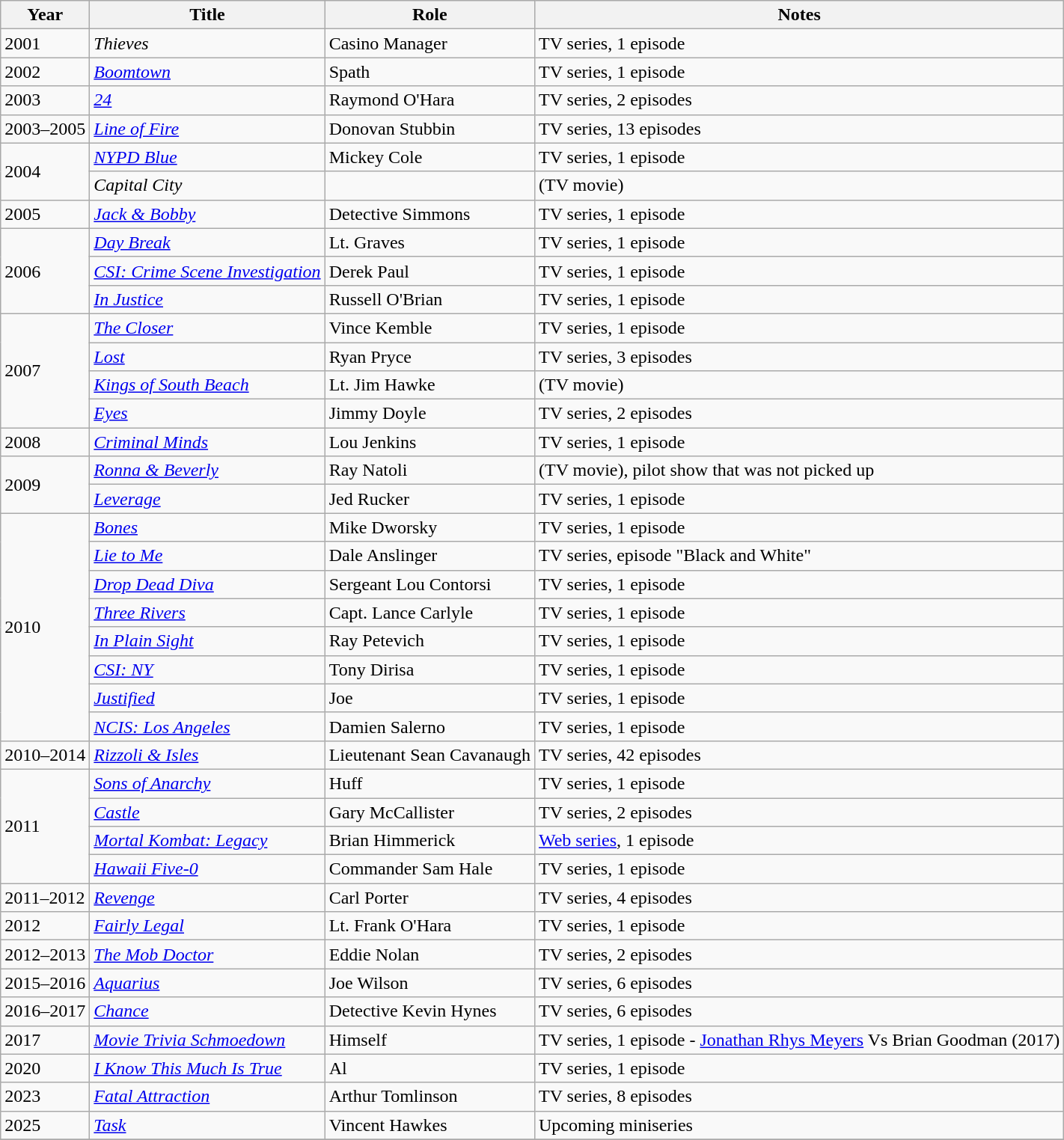<table class="wikitable sortable">
<tr>
<th>Year</th>
<th>Title</th>
<th>Role</th>
<th>Notes</th>
</tr>
<tr>
<td>2001</td>
<td><em>Thieves</em></td>
<td>Casino Manager</td>
<td>TV series, 1 episode</td>
</tr>
<tr>
<td>2002</td>
<td><em><a href='#'>Boomtown</a></em></td>
<td>Spath</td>
<td>TV series, 1 episode</td>
</tr>
<tr>
<td>2003</td>
<td><em><a href='#'>24</a></em></td>
<td>Raymond O'Hara</td>
<td>TV series, 2 episodes</td>
</tr>
<tr>
<td>2003–2005</td>
<td><em><a href='#'>Line of Fire</a></em></td>
<td>Donovan Stubbin</td>
<td>TV series, 13 episodes</td>
</tr>
<tr>
<td rowspan=2>2004</td>
<td><em><a href='#'>NYPD Blue</a></em></td>
<td>Mickey Cole</td>
<td>TV series, 1 episode</td>
</tr>
<tr>
<td><em>Capital City</em></td>
<td></td>
<td>(TV movie)</td>
</tr>
<tr>
<td>2005</td>
<td><em><a href='#'>Jack & Bobby</a></em></td>
<td>Detective Simmons</td>
<td>TV series, 1 episode</td>
</tr>
<tr>
<td rowspan=3>2006</td>
<td><em><a href='#'>Day Break</a></em></td>
<td>Lt. Graves</td>
<td>TV series, 1 episode</td>
</tr>
<tr>
<td><em><a href='#'>CSI: Crime Scene Investigation</a></em></td>
<td>Derek Paul</td>
<td>TV series, 1 episode</td>
</tr>
<tr>
<td><em><a href='#'>In Justice</a></em></td>
<td>Russell O'Brian</td>
<td>TV series, 1 episode</td>
</tr>
<tr>
<td rowspan=4>2007</td>
<td><em><a href='#'>The Closer</a></em></td>
<td>Vince Kemble</td>
<td>TV series, 1 episode</td>
</tr>
<tr>
<td><em><a href='#'>Lost</a></em></td>
<td>Ryan Pryce</td>
<td>TV series, 3 episodes</td>
</tr>
<tr>
<td><em><a href='#'>Kings of South Beach</a></em></td>
<td>Lt. Jim Hawke</td>
<td>(TV movie)</td>
</tr>
<tr>
<td><em><a href='#'>Eyes</a></em></td>
<td>Jimmy Doyle</td>
<td>TV series, 2 episodes</td>
</tr>
<tr>
<td>2008</td>
<td><em><a href='#'>Criminal Minds</a></em></td>
<td>Lou Jenkins</td>
<td>TV series, 1 episode</td>
</tr>
<tr>
<td rowspan=2>2009</td>
<td><em><a href='#'>Ronna & Beverly</a></em></td>
<td>Ray Natoli</td>
<td>(TV movie), pilot show that was not picked up</td>
</tr>
<tr>
<td><em><a href='#'>Leverage</a></em></td>
<td>Jed Rucker</td>
<td>TV series, 1 episode</td>
</tr>
<tr>
<td rowspan=8>2010</td>
<td><em><a href='#'>Bones</a></em></td>
<td>Mike Dworsky</td>
<td>TV series, 1 episode</td>
</tr>
<tr>
<td><em><a href='#'>Lie to Me</a></em></td>
<td>Dale Anslinger</td>
<td>TV series, episode "Black and White"</td>
</tr>
<tr>
<td><em><a href='#'>Drop Dead Diva</a></em></td>
<td>Sergeant Lou Contorsi</td>
<td>TV series, 1 episode</td>
</tr>
<tr>
<td><em><a href='#'>Three Rivers</a></em></td>
<td>Capt. Lance Carlyle</td>
<td>TV series, 1 episode</td>
</tr>
<tr>
<td><em><a href='#'>In Plain Sight</a></em></td>
<td>Ray Petevich</td>
<td>TV series, 1 episode</td>
</tr>
<tr>
<td><em><a href='#'>CSI: NY</a></em></td>
<td>Tony Dirisa</td>
<td>TV series, 1 episode</td>
</tr>
<tr>
<td><em><a href='#'>Justified</a></em></td>
<td>Joe</td>
<td>TV series, 1 episode</td>
</tr>
<tr>
<td><em><a href='#'>NCIS: Los Angeles</a></em></td>
<td>Damien Salerno</td>
<td>TV series, 1 episode</td>
</tr>
<tr>
<td>2010–2014</td>
<td><em><a href='#'>Rizzoli & Isles</a></em></td>
<td>Lieutenant Sean Cavanaugh</td>
<td>TV series, 42 episodes</td>
</tr>
<tr>
<td rowspan=4>2011</td>
<td><em><a href='#'>Sons of Anarchy</a></em></td>
<td>Huff</td>
<td>TV series, 1 episode</td>
</tr>
<tr>
<td><em><a href='#'>Castle</a></em></td>
<td>Gary McCallister</td>
<td>TV series, 2 episodes</td>
</tr>
<tr>
<td><em><a href='#'>Mortal Kombat: Legacy</a></em></td>
<td>Brian Himmerick</td>
<td><a href='#'>Web series</a>, 1 episode</td>
</tr>
<tr>
<td><em><a href='#'>Hawaii Five-0</a></em></td>
<td>Commander Sam Hale</td>
<td>TV series, 1 episode</td>
</tr>
<tr>
<td>2011–2012</td>
<td><em><a href='#'>Revenge</a></em></td>
<td>Carl Porter</td>
<td>TV series, 4 episodes</td>
</tr>
<tr>
<td>2012</td>
<td><em><a href='#'>Fairly Legal</a></em></td>
<td>Lt. Frank O'Hara</td>
<td>TV series, 1 episode</td>
</tr>
<tr>
<td>2012–2013</td>
<td><em><a href='#'>The Mob Doctor</a></em></td>
<td>Eddie Nolan</td>
<td>TV series, 2 episodes</td>
</tr>
<tr>
<td>2015–2016</td>
<td><em><a href='#'>Aquarius</a></em></td>
<td>Joe Wilson</td>
<td>TV series, 6 episodes</td>
</tr>
<tr>
<td>2016–2017</td>
<td><em><a href='#'>Chance</a></em></td>
<td>Detective Kevin Hynes</td>
<td>TV series, 6 episodes</td>
</tr>
<tr>
<td>2017</td>
<td><em><a href='#'>Movie Trivia Schmoedown</a></em></td>
<td>Himself</td>
<td>TV series, 1 episode  - <a href='#'>Jonathan Rhys Meyers</a> Vs Brian Goodman (2017)</td>
</tr>
<tr>
<td>2020</td>
<td><em><a href='#'>I Know This Much Is True</a></em></td>
<td>Al</td>
<td>TV series, 1 episode</td>
</tr>
<tr>
<td>2023</td>
<td><em><a href='#'>Fatal Attraction</a></em></td>
<td>Arthur Tomlinson</td>
<td>TV series, 8 episodes</td>
</tr>
<tr>
<td>2025</td>
<td><em><a href='#'>Task</a></em></td>
<td>Vincent Hawkes</td>
<td>Upcoming miniseries</td>
</tr>
<tr>
</tr>
</table>
